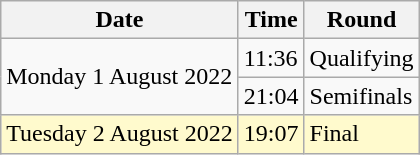<table class="wikitable">
<tr>
<th>Date</th>
<th>Time</th>
<th>Round</th>
</tr>
<tr>
<td rowspan=2>Monday 1 August 2022</td>
<td>11:36</td>
<td>Qualifying</td>
</tr>
<tr>
<td>21:04</td>
<td>Semifinals</td>
</tr>
<tr>
<td style=background:lemonchiffon>Tuesday 2 August 2022</td>
<td style=background:lemonchiffon>19:07</td>
<td style=background:lemonchiffon>Final</td>
</tr>
</table>
